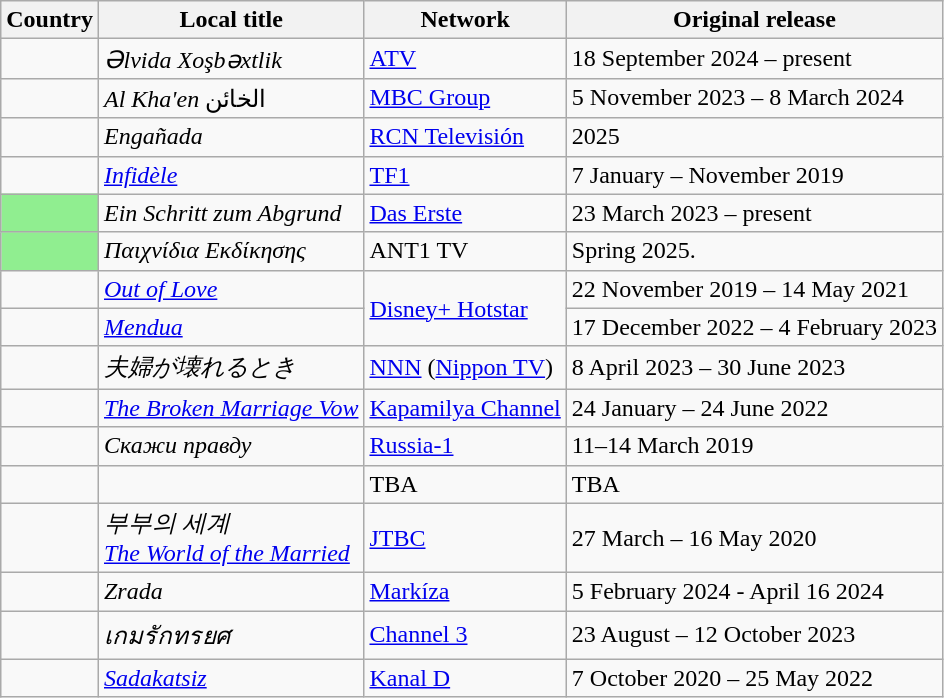<table class="wikitable">
<tr>
<th>Country</th>
<th>Local title</th>
<th>Network</th>
<th>Original release</th>
</tr>
<tr>
<td></td>
<td><em>Əlvida Xoşbəxtlik</em><br><em></em></td>
<td><a href='#'>ATV</a></td>
<td>18 September 2024 – present</td>
</tr>
<tr>
<td></td>
<td><em>Al Kha'en</em> الخائن <br></td>
<td><a href='#'>MBC Group</a></td>
<td>5 November 2023 – 8 March 2024</td>
</tr>
<tr>
<td></td>
<td><em>Engañada</em><br></td>
<td><a href='#'>RCN Televisión</a></td>
<td>2025</td>
</tr>
<tr>
<td></td>
<td><em><a href='#'>Infidèle</a></em><br></td>
<td><a href='#'>TF1</a></td>
<td>7 January – November 2019</td>
</tr>
<tr>
<td style="background-color: #90EE90"></td>
<td><em>Ein Schritt zum Abgrund</em><br></td>
<td><a href='#'>Das Erste</a></td>
<td>23 March 2023 – present</td>
</tr>
<tr>
<td style="background-color: #90EE90"></td>
<td><em>Παιχνίδια Εκδίκησης</em><br> </td>
<td>ANT1 TV</td>
<td>Spring 2025.</td>
</tr>
<tr>
<td></td>
<td><em><a href='#'>Out of Love</a></em></td>
<td rowspan="2"><a href='#'>Disney+ Hotstar</a></td>
<td>22 November 2019 – 14 May 2021</td>
</tr>
<tr>
<td></td>
<td><em><a href='#'>Mendua</a></em><br></td>
<td>17 December 2022 – 4 February 2023</td>
</tr>
<tr>
<td></td>
<td><em>夫婦が壊れるとき</em> <br></td>
<td><a href='#'>NNN</a> (<a href='#'>Nippon TV</a>)</td>
<td>8 April 2023 – 30 June 2023</td>
</tr>
<tr>
<td></td>
<td><em><a href='#'>The Broken Marriage Vow</a></em></td>
<td><a href='#'>Kapamilya Channel</a></td>
<td>24 January – 24 June 2022</td>
</tr>
<tr>
<td></td>
<td><em>Скажи правду</em><br></td>
<td><a href='#'>Russia-1</a></td>
<td>11–14 March 2019</td>
</tr>
<tr>
<td></td>
<td></td>
<td>TBA</td>
<td>TBA</td>
</tr>
<tr>
<td></td>
<td><em>부부의 세계</em><br><em><a href='#'>The World of the Married</a></em></td>
<td><a href='#'>JTBC</a></td>
<td>27 March – 16 May 2020</td>
</tr>
<tr>
<td></td>
<td><em> Zrada</em><br></td>
<td><a href='#'>Markíza</a></td>
<td>5 February 2024 - April 16 2024</td>
</tr>
<tr>
<td></td>
<td><em>เกมรักทรยศ</em> <br></td>
<td><a href='#'>Channel 3</a></td>
<td>23 August – 12 October 2023</td>
</tr>
<tr>
<td></td>
<td><em><a href='#'>Sadakatsiz</a></em><br></td>
<td><a href='#'>Kanal D</a></td>
<td>7 October 2020 – 25 May 2022</td>
</tr>
</table>
